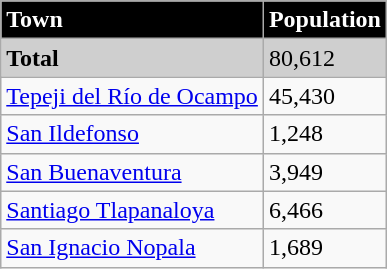<table class="wikitable">
<tr style="background:#000000; color:#FFFFFF;">
<td><strong>Town</strong></td>
<td><strong>Population</strong></td>
</tr>
<tr style="background:#CFCFCF;">
<td><strong>Total</strong></td>
<td>80,612</td>
</tr>
<tr>
<td><a href='#'>Tepeji del Río de Ocampo</a></td>
<td>45,430</td>
</tr>
<tr>
<td><a href='#'>San Ildefonso</a></td>
<td>1,248</td>
</tr>
<tr>
<td><a href='#'>San Buenaventura</a></td>
<td>3,949</td>
</tr>
<tr>
<td><a href='#'>Santiago Tlapanaloya</a></td>
<td>6,466</td>
</tr>
<tr>
<td><a href='#'>San Ignacio Nopala</a></td>
<td>1,689</td>
</tr>
</table>
